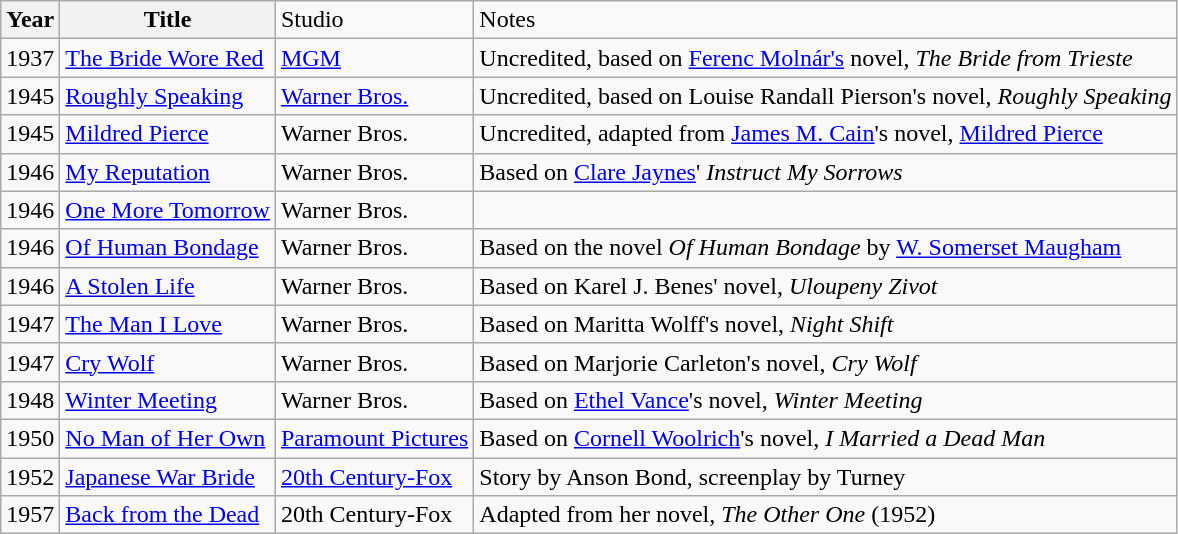<table class="wikitable">
<tr>
<th>Year</th>
<th>Title</th>
<td>Studio</td>
<td>Notes</td>
</tr>
<tr>
<td>1937</td>
<td><a href='#'>The Bride Wore Red</a></td>
<td><a href='#'>MGM</a></td>
<td>Uncredited, based on <a href='#'>Ferenc Molnár's</a> novel, <em>The Bride from Trieste</em></td>
</tr>
<tr>
<td>1945</td>
<td><a href='#'>Roughly Speaking</a></td>
<td><a href='#'>Warner Bros.</a></td>
<td>Uncredited, based on Louise Randall Pierson's novel, <em>Roughly Speaking</em></td>
</tr>
<tr>
<td>1945</td>
<td><a href='#'>Mildred Pierce</a></td>
<td>Warner Bros.</td>
<td>Uncredited, adapted from <a href='#'>James M. Cain</a>'s novel, <a href='#'>Mildred Pierce</a></td>
</tr>
<tr>
<td>1946</td>
<td><a href='#'>My Reputation</a></td>
<td>Warner Bros.</td>
<td>Based on <a href='#'>Clare Jaynes</a>' <em>Instruct My Sorrows</em></td>
</tr>
<tr>
<td>1946</td>
<td><a href='#'>One More Tomorrow</a></td>
<td>Warner Bros.</td>
<td></td>
</tr>
<tr>
<td>1946</td>
<td><a href='#'>Of Human Bondage</a></td>
<td>Warner Bros.</td>
<td>Based on the novel <em>Of Human Bondage</em> by <a href='#'>W. Somerset Maugham</a></td>
</tr>
<tr>
<td>1946</td>
<td><a href='#'>A Stolen Life</a></td>
<td>Warner Bros.</td>
<td>Based on Karel J. Benes' novel, <em>Uloupeny Zivot</em></td>
</tr>
<tr>
<td>1947</td>
<td><a href='#'>The Man I Love</a></td>
<td>Warner Bros.</td>
<td>Based on Maritta Wolff's novel, <em>Night Shift</em></td>
</tr>
<tr>
<td>1947</td>
<td><a href='#'>Cry Wolf</a></td>
<td>Warner Bros.</td>
<td>Based on Marjorie Carleton's novel, <em>Cry Wolf</em></td>
</tr>
<tr>
<td>1948</td>
<td><a href='#'>Winter Meeting</a></td>
<td>Warner Bros.</td>
<td>Based on <a href='#'>Ethel Vance</a>'s novel, <em>Winter Meeting</em></td>
</tr>
<tr>
<td>1950</td>
<td><a href='#'>No Man of Her Own</a></td>
<td><a href='#'>Paramount Pictures</a></td>
<td>Based on <a href='#'>Cornell Woolrich</a>'s novel, <em>I Married a Dead Man</em></td>
</tr>
<tr>
<td>1952</td>
<td><a href='#'>Japanese War Bride</a></td>
<td><a href='#'>20th Century-Fox</a></td>
<td>Story by Anson Bond, screenplay by Turney</td>
</tr>
<tr>
<td>1957</td>
<td><a href='#'>Back from the Dead</a></td>
<td>20th Century-Fox</td>
<td>Adapted from her novel, <em>The Other One</em> (1952)</td>
</tr>
</table>
